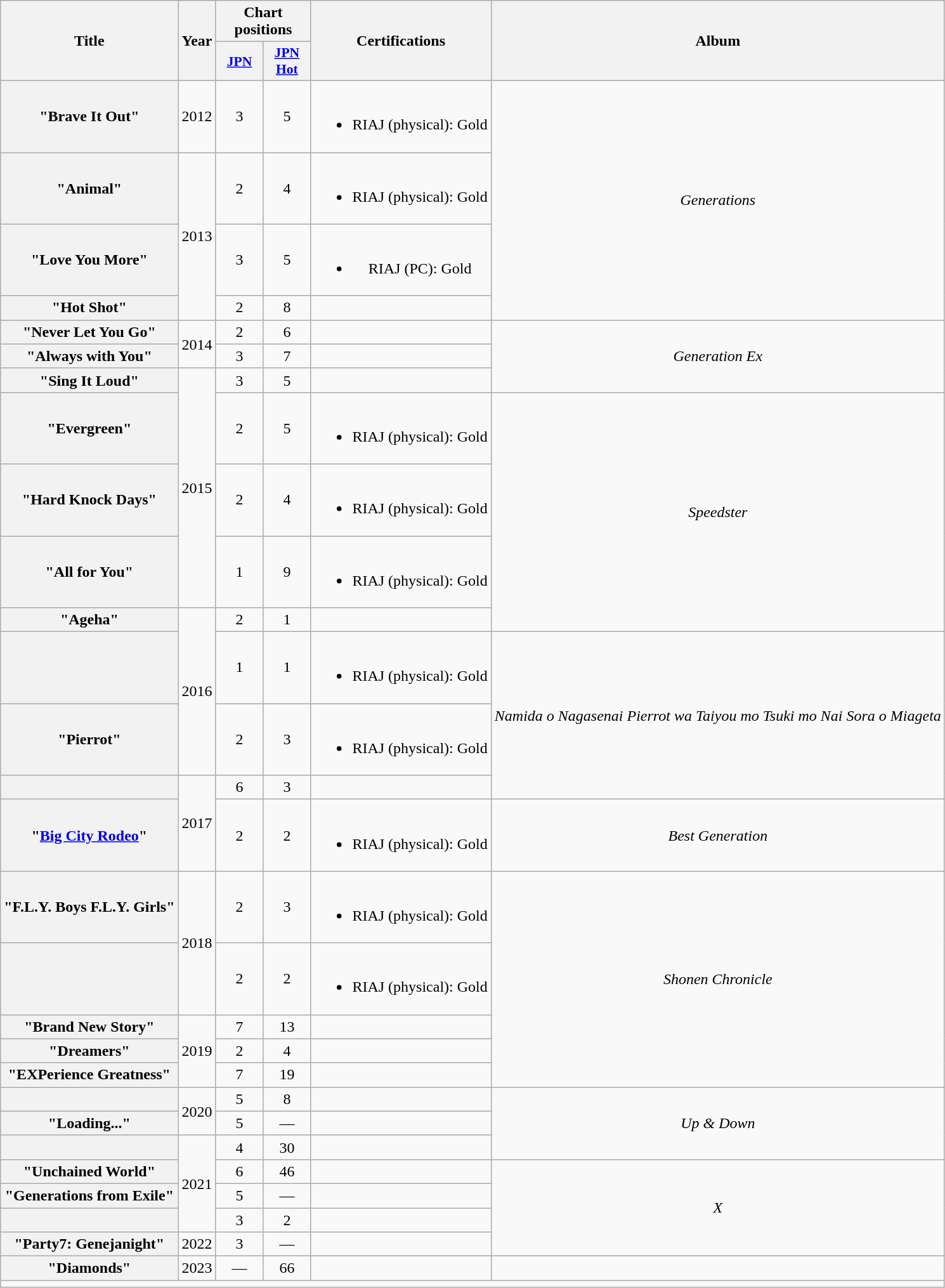<table class="wikitable plainrowheaders" style="text-align:center">
<tr>
<th scope="col" rowspan="2">Title</th>
<th scope="col" rowspan="2">Year</th>
<th scope="col" colspan="2">Chart positions</th>
<th scope="col" rowspan="2">Certifications</th>
<th scope="col" rowspan="2">Album</th>
</tr>
<tr>
<th scope="col" style="width:3em;font-size:90%;"><a href='#'>JPN</a><br></th>
<th scope="col" style="width:3em;font-size:90%;"><a href='#'>JPN Hot</a><br></th>
</tr>
<tr>
<th scope="row">"Brave It Out"</th>
<td>2012</td>
<td>3</td>
<td>5</td>
<td><br><ul><li>RIAJ <span>(physical)</span>: Gold</li></ul></td>
<td rowspan="4"><em>Generations</em></td>
</tr>
<tr>
<th scope="row">"Animal"</th>
<td rowspan="3">2013</td>
<td>2</td>
<td>4</td>
<td><br><ul><li>RIAJ <span>(physical)</span>: Gold</li></ul></td>
</tr>
<tr>
<th scope="row">"Love You More"</th>
<td>3</td>
<td>5</td>
<td><br><ul><li>RIAJ <span>(PC)</span>: Gold</li></ul></td>
</tr>
<tr>
<th scope="row">"Hot Shot"</th>
<td>2</td>
<td>8</td>
<td></td>
</tr>
<tr>
<th scope="row">"Never Let You Go"</th>
<td rowspan="2">2014</td>
<td>2</td>
<td>6</td>
<td></td>
<td rowspan="3"><em>Generation Ex</em></td>
</tr>
<tr>
<th scope="row">"Always with You"</th>
<td>3</td>
<td>7</td>
<td></td>
</tr>
<tr>
<th scope="row">"Sing It Loud"</th>
<td rowspan="4">2015</td>
<td>3</td>
<td>5</td>
<td></td>
</tr>
<tr>
<th scope="row">"Evergreen"</th>
<td>2</td>
<td>5</td>
<td><br><ul><li>RIAJ <span>(physical)</span>: Gold</li></ul></td>
<td rowspan="4"><em>Speedster</em></td>
</tr>
<tr>
<th scope="row">"Hard Knock Days"</th>
<td>2</td>
<td>4</td>
<td><br><ul><li>RIAJ <span>(physical)</span>: Gold</li></ul></td>
</tr>
<tr>
<th scope="row">"All for You"</th>
<td>1</td>
<td>9</td>
<td><br><ul><li>RIAJ <span>(physical)</span>: Gold</li></ul></td>
</tr>
<tr>
<th scope="row">"Ageha"</th>
<td rowspan="3">2016</td>
<td>2</td>
<td>1</td>
<td></td>
</tr>
<tr>
<th scope="row"></th>
<td>1</td>
<td>1</td>
<td><br><ul><li>RIAJ <span>(physical)</span>: Gold</li></ul></td>
<td rowspan="3"><em>Namida o Nagasenai Pierrot wa Taiyou mo Tsuki mo Nai Sora o Miageta</em></td>
</tr>
<tr>
<th scope="row">"Pierrot"</th>
<td>2</td>
<td>3</td>
<td><br><ul><li>RIAJ <span>(physical)</span>: Gold</li></ul></td>
</tr>
<tr>
<th scope="row"></th>
<td rowspan="2">2017</td>
<td>6</td>
<td>3</td>
<td></td>
</tr>
<tr>
<th scope="row">"<a href='#'>Big City Rodeo</a>"</th>
<td>2</td>
<td>2</td>
<td><br><ul><li>RIAJ <span>(physical)</span>: Gold</li></ul></td>
<td><em>Best Generation</em></td>
</tr>
<tr>
<th scope="row">"F.L.Y. Boys F.L.Y. Girls"</th>
<td rowspan="2">2018</td>
<td>2</td>
<td>3</td>
<td><br><ul><li>RIAJ <span>(physical)</span>: Gold</li></ul></td>
<td rowspan="5"><em>Shonen Chronicle</em></td>
</tr>
<tr>
<th scope="row"></th>
<td>2</td>
<td>2</td>
<td><br><ul><li>RIAJ <span>(physical)</span>: Gold</li></ul></td>
</tr>
<tr>
<th scope="row">"Brand New Story"</th>
<td rowspan="3">2019</td>
<td>7</td>
<td>13</td>
<td></td>
</tr>
<tr>
<th scope="row">"Dreamers"</th>
<td>2</td>
<td>4</td>
<td></td>
</tr>
<tr>
<th scope="row">"EXPerience Greatness"</th>
<td>7</td>
<td>19</td>
<td></td>
</tr>
<tr>
<th scope="row"></th>
<td rowspan="2">2020</td>
<td>5</td>
<td>8</td>
<td></td>
<td rowspan="3"><em>Up & Down</em></td>
</tr>
<tr>
<th scope="row">"Loading..."</th>
<td>5</td>
<td>—</td>
<td></td>
</tr>
<tr>
<th scope="row"></th>
<td rowspan="4">2021</td>
<td>4</td>
<td>30</td>
<td></td>
</tr>
<tr>
<th scope="row">"Unchained World"</th>
<td>6</td>
<td>46</td>
<td></td>
<td rowspan="4"><em>X</em></td>
</tr>
<tr>
<th scope="row">"Generations from Exile"</th>
<td>5</td>
<td>—</td>
<td></td>
</tr>
<tr>
<th scope="row"></th>
<td>3</td>
<td>2</td>
<td></td>
</tr>
<tr>
<th scope="row">"Party7: Genejanight"</th>
<td>2022</td>
<td>3</td>
<td>—</td>
<td></td>
</tr>
<tr>
<th scope="row">"Diamonds"</th>
<td>2023</td>
<td>—</td>
<td>66</td>
<td></td>
</tr>
<tr>
<td colspan="7"></td>
</tr>
</table>
